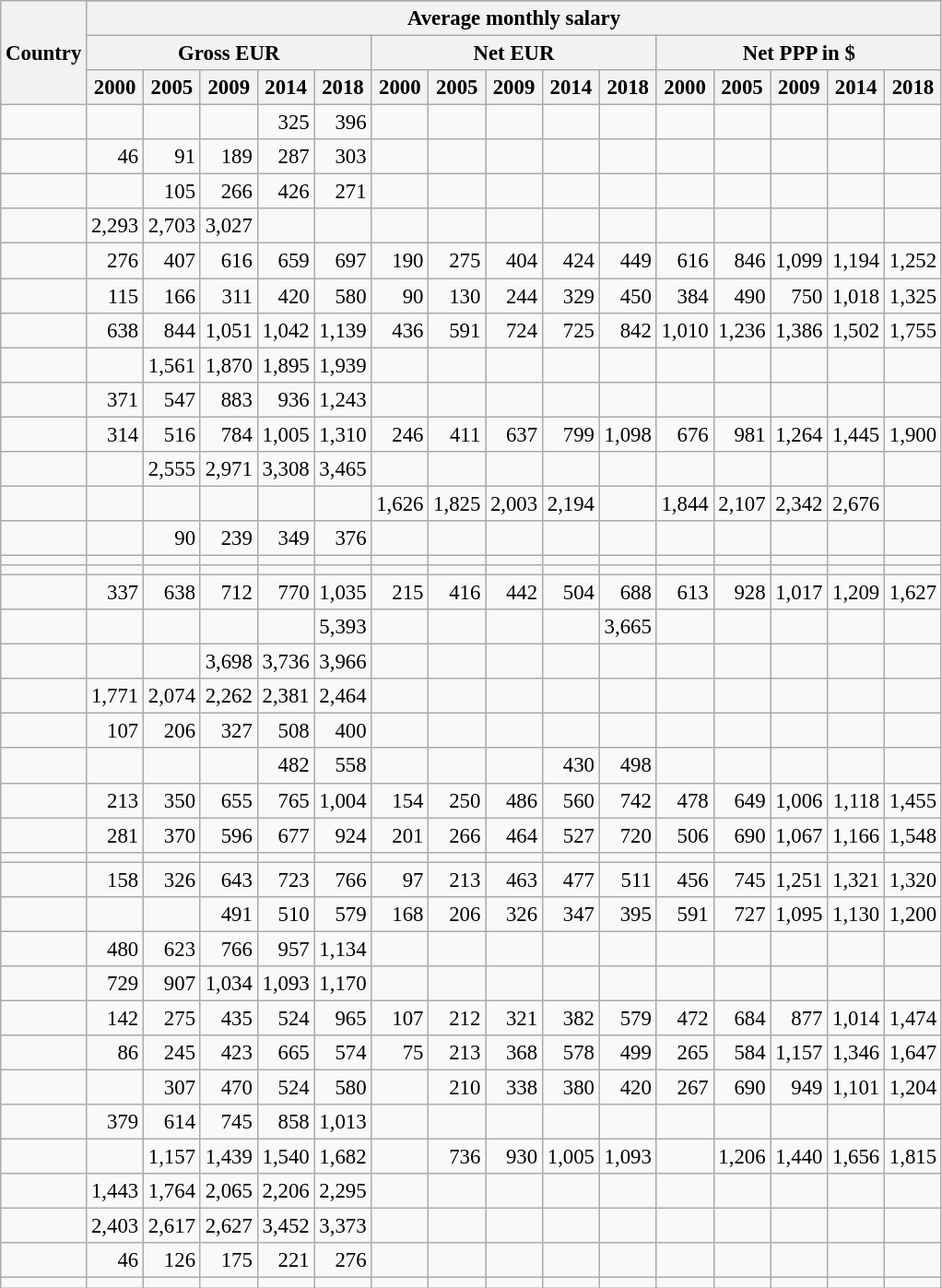<table class="wikitable sortable sort-under-center" style="font-size:95%; text-align:right">
<tr>
<th rowspan="4">Country</th>
</tr>
<tr>
<th colspan="15">Average monthly salary</th>
</tr>
<tr>
<th colspan="5">Gross EUR</th>
<th colspan="5">Net EUR</th>
<th colspan="5">Net PPP in $</th>
</tr>
<tr>
<th>2000</th>
<th>2005</th>
<th>2009</th>
<th>2014</th>
<th>2018</th>
<th>2000</th>
<th>2005</th>
<th>2009</th>
<th>2014</th>
<th>2018</th>
<th>2000</th>
<th>2005</th>
<th>2009</th>
<th>2014</th>
<th>2018</th>
</tr>
<tr>
<td align=left></td>
<td></td>
<td></td>
<td></td>
<td>325</td>
<td>396</td>
<td></td>
<td></td>
<td></td>
<td></td>
<td></td>
<td></td>
<td></td>
<td></td>
<td></td>
<td></td>
</tr>
<tr>
<td align=left></td>
<td>46</td>
<td>91</td>
<td>189</td>
<td>287</td>
<td>303</td>
<td></td>
<td></td>
<td></td>
<td></td>
<td></td>
<td></td>
<td></td>
<td></td>
<td></td>
<td></td>
</tr>
<tr>
<td align=left></td>
<td></td>
<td>105</td>
<td>266</td>
<td>426</td>
<td>271</td>
<td></td>
<td></td>
<td></td>
<td></td>
<td></td>
<td></td>
<td></td>
<td></td>
<td></td>
<td></td>
</tr>
<tr>
<td align=left></td>
<td>2,293</td>
<td>2,703</td>
<td>3,027</td>
<td 3,414></td>
<td></td>
<td></td>
<td></td>
<td></td>
<td></td>
<td></td>
<td></td>
<td></td>
<td></td>
<td></td>
<td></td>
</tr>
<tr>
<td></td>
<td>276</td>
<td>407</td>
<td>616</td>
<td>659</td>
<td>697</td>
<td>190</td>
<td>275</td>
<td>404</td>
<td>424</td>
<td>449</td>
<td>616</td>
<td>846</td>
<td>1,099</td>
<td>1,194</td>
<td>1,252</td>
</tr>
<tr>
<td align=left></td>
<td>115</td>
<td>166</td>
<td>311</td>
<td>420</td>
<td>580</td>
<td>90</td>
<td>130</td>
<td>244</td>
<td>329</td>
<td>450</td>
<td>384</td>
<td>490</td>
<td>750</td>
<td>1,018</td>
<td>1,325</td>
</tr>
<tr>
<td align=left></td>
<td>638</td>
<td>844</td>
<td>1,051</td>
<td>1,042</td>
<td>1,139</td>
<td>436</td>
<td>591</td>
<td>724</td>
<td>725</td>
<td>842</td>
<td>1,010</td>
<td>1,236</td>
<td>1,386</td>
<td>1,502</td>
<td>1,755</td>
</tr>
<tr>
<td align=left></td>
<td></td>
<td>1,561</td>
<td>1,870</td>
<td>1,895</td>
<td>1,939</td>
<td></td>
<td></td>
<td></td>
<td></td>
<td></td>
<td></td>
<td></td>
<td></td>
<td></td>
<td></td>
</tr>
<tr>
<td align=left></td>
<td>371</td>
<td>547</td>
<td>883</td>
<td>936</td>
<td>1,243</td>
<td></td>
<td></td>
<td></td>
<td></td>
<td></td>
<td></td>
<td></td>
<td></td>
<td></td>
<td></td>
</tr>
<tr>
<td align=left></td>
<td>314</td>
<td>516</td>
<td>784</td>
<td>1,005</td>
<td>1,310</td>
<td>246</td>
<td>411</td>
<td>637</td>
<td>799</td>
<td>1,098</td>
<td>676</td>
<td>981</td>
<td>1,264</td>
<td>1,445</td>
<td>1,900</td>
</tr>
<tr>
<td align=left></td>
<td></td>
<td>2,555</td>
<td>2,971</td>
<td>3,308</td>
<td>3,465</td>
<td></td>
<td></td>
<td></td>
<td></td>
<td></td>
<td></td>
<td></td>
<td></td>
<td></td>
<td></td>
</tr>
<tr>
<td align=left></td>
<td></td>
<td></td>
<td></td>
<td></td>
<td></td>
<td>1,626</td>
<td>1,825</td>
<td>2,003</td>
<td>2,194</td>
<td></td>
<td>1,844</td>
<td>2,107</td>
<td>2,342</td>
<td>2,676</td>
<td></td>
</tr>
<tr>
<td align=left></td>
<td></td>
<td>90</td>
<td>239</td>
<td>349</td>
<td>376</td>
<td></td>
<td></td>
<td></td>
<td></td>
<td></td>
<td></td>
<td></td>
<td></td>
<td></td>
<td></td>
</tr>
<tr>
<td align=left></td>
<td></td>
<td></td>
<td></td>
<td></td>
<td></td>
<td></td>
<td></td>
<td></td>
<td></td>
<td></td>
<td></td>
<td></td>
<td></td>
<td></td>
<td></td>
</tr>
<tr>
<td align=left></td>
<td></td>
<td></td>
<td></td>
<td></td>
<td></td>
<td></td>
<td></td>
<td></td>
<td></td>
<td></td>
<td></td>
<td></td>
<td></td>
<td></td>
<td></td>
</tr>
<tr>
<td align=left></td>
<td>337</td>
<td>638</td>
<td>712</td>
<td>770</td>
<td>1,035</td>
<td>215</td>
<td>416</td>
<td>442</td>
<td>504</td>
<td>688</td>
<td>613</td>
<td>928</td>
<td>1,017</td>
<td>1,209</td>
<td>1,627</td>
</tr>
<tr>
<td align=left></td>
<td></td>
<td></td>
<td></td>
<td></td>
<td>5,393</td>
<td></td>
<td></td>
<td></td>
<td></td>
<td>3,665</td>
<td></td>
<td></td>
<td></td>
<td></td>
<td></td>
</tr>
<tr>
<td align=left></td>
<td></td>
<td></td>
<td>3,698</td>
<td>3,736</td>
<td>3,966</td>
<td></td>
<td></td>
<td></td>
<td></td>
<td></td>
<td></td>
<td></td>
<td></td>
<td></td>
<td></td>
</tr>
<tr>
<td align=left></td>
<td>1,771</td>
<td>2,074</td>
<td>2,262</td>
<td>2,381</td>
<td>2,464</td>
<td></td>
<td></td>
<td></td>
<td></td>
<td></td>
<td></td>
<td></td>
<td></td>
<td></td>
<td></td>
</tr>
<tr>
<td align=left></td>
<td>107</td>
<td>206</td>
<td>327</td>
<td>508</td>
<td>400</td>
<td></td>
<td></td>
<td></td>
<td></td>
<td></td>
<td></td>
<td></td>
<td></td>
<td></td>
<td></td>
</tr>
<tr>
<td align=left></td>
<td></td>
<td></td>
<td></td>
<td>482</td>
<td>558</td>
<td></td>
<td></td>
<td></td>
<td>430</td>
<td>498</td>
<td></td>
<td></td>
<td></td>
<td></td>
<td></td>
</tr>
<tr>
<td align=left></td>
<td>213</td>
<td>350</td>
<td>655</td>
<td>765</td>
<td>1,004</td>
<td>154</td>
<td>250</td>
<td>486</td>
<td>560</td>
<td>742</td>
<td>478</td>
<td>649</td>
<td>1,006</td>
<td>1,118</td>
<td>1,455</td>
</tr>
<tr>
<td align=left></td>
<td>281</td>
<td>370</td>
<td>596</td>
<td>677</td>
<td>924</td>
<td>201</td>
<td>266</td>
<td>464</td>
<td>527</td>
<td>720</td>
<td>506</td>
<td>690</td>
<td>1,067</td>
<td>1,166</td>
<td>1,548</td>
</tr>
<tr>
<td align=left></td>
<td></td>
<td></td>
<td></td>
<td></td>
<td></td>
<td></td>
<td></td>
<td></td>
<td></td>
<td></td>
<td></td>
<td></td>
<td></td>
<td></td>
<td></td>
</tr>
<tr>
<td align=left></td>
<td>158</td>
<td>326</td>
<td>643</td>
<td>723</td>
<td>766</td>
<td>97</td>
<td>213</td>
<td>463</td>
<td>477</td>
<td>511</td>
<td>456</td>
<td>745</td>
<td>1,251</td>
<td>1,321</td>
<td>1,320</td>
</tr>
<tr>
<td align=left></td>
<td></td>
<td></td>
<td>491</td>
<td>510</td>
<td>579</td>
<td>168</td>
<td>206</td>
<td>326</td>
<td>347</td>
<td>395</td>
<td>591</td>
<td>727</td>
<td>1,095</td>
<td>1,130</td>
<td>1,200</td>
</tr>
<tr>
<td align=left></td>
<td>480</td>
<td>623</td>
<td>766</td>
<td>957</td>
<td>1,134</td>
<td></td>
<td></td>
<td></td>
<td></td>
<td></td>
<td></td>
<td></td>
<td></td>
<td></td>
<td></td>
</tr>
<tr>
<td align=left></td>
<td>729</td>
<td>907</td>
<td>1,034</td>
<td>1,093</td>
<td>1,170</td>
<td></td>
<td></td>
<td></td>
<td></td>
<td></td>
<td></td>
<td></td>
<td></td>
<td></td>
<td></td>
</tr>
<tr>
<td align=left></td>
<td>142</td>
<td>275</td>
<td>435</td>
<td>524</td>
<td>965</td>
<td>107</td>
<td>212</td>
<td>321</td>
<td>382</td>
<td>579</td>
<td>472</td>
<td>684</td>
<td>877</td>
<td>1,014</td>
<td>1,474</td>
</tr>
<tr>
<td align=left></td>
<td>86</td>
<td>245</td>
<td>423</td>
<td>665</td>
<td>574</td>
<td>75</td>
<td>213</td>
<td>368</td>
<td>578</td>
<td>499</td>
<td>265</td>
<td>584</td>
<td>1,157</td>
<td>1,346</td>
<td>1,647</td>
</tr>
<tr>
<td align=left></td>
<td></td>
<td>307</td>
<td>470</td>
<td>524</td>
<td>580</td>
<td></td>
<td>210</td>
<td>338</td>
<td>380</td>
<td>420</td>
<td>267</td>
<td>690</td>
<td>949</td>
<td>1,101</td>
<td>1,204</td>
</tr>
<tr>
<td align=left></td>
<td>379</td>
<td>614</td>
<td>745</td>
<td>858</td>
<td>1,013</td>
<td></td>
<td></td>
<td></td>
<td></td>
<td></td>
<td></td>
<td></td>
<td></td>
<td></td>
<td></td>
</tr>
<tr>
<td align=left></td>
<td></td>
<td>1,157</td>
<td>1,439</td>
<td>1,540</td>
<td>1,682</td>
<td></td>
<td>736</td>
<td>930</td>
<td>1,005</td>
<td>1,093</td>
<td></td>
<td>1,206</td>
<td>1,440</td>
<td>1,656</td>
<td>1,815</td>
</tr>
<tr>
<td align=left></td>
<td>1,443</td>
<td>1,764</td>
<td>2,065</td>
<td>2,206</td>
<td>2,295</td>
<td></td>
<td></td>
<td></td>
<td></td>
<td></td>
<td></td>
<td></td>
<td></td>
<td></td>
<td></td>
</tr>
<tr>
<td align=left></td>
<td>2,403</td>
<td>2,617</td>
<td>2,627</td>
<td>3,452</td>
<td>3,373</td>
<td></td>
<td></td>
<td></td>
<td></td>
<td></td>
<td></td>
<td></td>
<td></td>
<td></td>
<td></td>
</tr>
<tr>
<td align=left></td>
<td>46</td>
<td>126</td>
<td>175</td>
<td>221</td>
<td>276</td>
<td></td>
<td></td>
<td></td>
<td></td>
<td></td>
<td></td>
<td></td>
<td></td>
<td></td>
<td></td>
</tr>
<tr>
<td align=left></td>
<td></td>
<td></td>
<td></td>
<td></td>
<td></td>
<td></td>
<td></td>
<td></td>
<td></td>
<td></td>
<td></td>
<td></td>
<td></td>
<td></td>
<td></td>
</tr>
</table>
